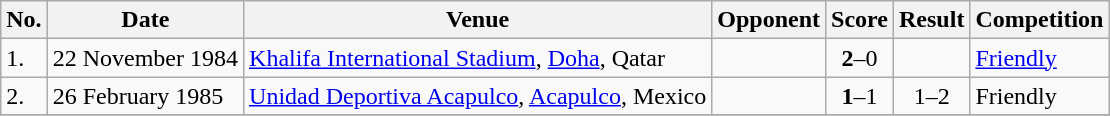<table class="wikitable">
<tr>
<th>No.</th>
<th>Date</th>
<th>Venue</th>
<th>Opponent</th>
<th>Score</th>
<th>Result</th>
<th>Competition</th>
</tr>
<tr>
<td>1.</td>
<td>22 November 1984</td>
<td><a href='#'>Khalifa International Stadium</a>, <a href='#'>Doha</a>, Qatar</td>
<td></td>
<td align=center><strong>2</strong>–0</td>
<td align=center></td>
<td><a href='#'>Friendly</a></td>
</tr>
<tr>
<td>2.</td>
<td>26 February 1985</td>
<td><a href='#'>Unidad Deportiva Acapulco</a>, <a href='#'>Acapulco</a>, Mexico</td>
<td></td>
<td align=center><strong>1</strong>–1</td>
<td align=center>1–2</td>
<td>Friendly</td>
</tr>
<tr>
</tr>
</table>
